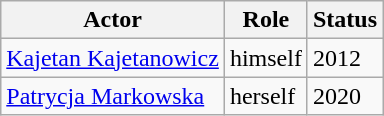<table class="wikitable">
<tr>
<th>Actor</th>
<th>Role</th>
<th>Status</th>
</tr>
<tr>
<td><a href='#'>Kajetan Kajetanowicz</a></td>
<td>himself</td>
<td>2012</td>
</tr>
<tr>
<td><a href='#'>Patrycja Markowska</a></td>
<td>herself</td>
<td>2020</td>
</tr>
</table>
